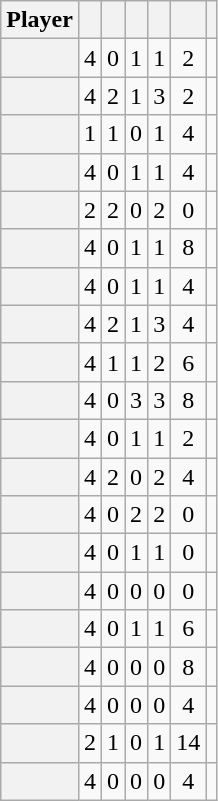<table class="wikitable sortable plainrowheaders" style="text-align:center;">
<tr>
<th scope="col">Player</th>
<th scope="col"></th>
<th scope="col"></th>
<th scope="col"></th>
<th scope="col"></th>
<th scope="col"></th>
<th scope="col" class="unsortable"></th>
</tr>
<tr>
<th scope="row"></th>
<td>4</td>
<td>0</td>
<td>1</td>
<td>1</td>
<td>2</td>
<td align=center></td>
</tr>
<tr>
<th scope="row"></th>
<td>4</td>
<td>2</td>
<td>1</td>
<td>3</td>
<td>2</td>
<td align=center></td>
</tr>
<tr>
<th scope="row"></th>
<td>1</td>
<td>1</td>
<td>0</td>
<td>1</td>
<td>4</td>
<td align=center></td>
</tr>
<tr>
<th scope="row"></th>
<td>4</td>
<td>0</td>
<td>1</td>
<td>1</td>
<td>4</td>
<td align=center></td>
</tr>
<tr>
<th scope="row"></th>
<td>2</td>
<td>2</td>
<td>0</td>
<td>2</td>
<td>0</td>
<td align=center></td>
</tr>
<tr>
<th scope="row"></th>
<td>4</td>
<td>0</td>
<td>1</td>
<td>1</td>
<td>8</td>
<td align=center></td>
</tr>
<tr>
<th scope="row"></th>
<td>4</td>
<td>0</td>
<td>1</td>
<td>1</td>
<td>4</td>
<td align=center></td>
</tr>
<tr>
<th scope="row"></th>
<td>4</td>
<td>2</td>
<td>1</td>
<td>3</td>
<td>4</td>
<td align=center></td>
</tr>
<tr>
<th scope="row"></th>
<td>4</td>
<td>1</td>
<td>1</td>
<td>2</td>
<td>6</td>
<td align=center></td>
</tr>
<tr>
<th scope="row"></th>
<td>4</td>
<td>0</td>
<td>3</td>
<td>3</td>
<td>8</td>
<td align=center></td>
</tr>
<tr>
<th scope="row"></th>
<td>4</td>
<td>0</td>
<td>1</td>
<td>1</td>
<td>2</td>
<td align=center></td>
</tr>
<tr>
<th scope="row"></th>
<td>4</td>
<td>2</td>
<td>0</td>
<td>2</td>
<td>4</td>
<td align=center></td>
</tr>
<tr>
<th scope="row"></th>
<td>4</td>
<td>0</td>
<td>2</td>
<td>2</td>
<td>0</td>
<td align=center></td>
</tr>
<tr>
<th scope="row"></th>
<td>4</td>
<td>0</td>
<td>1</td>
<td>1</td>
<td>0</td>
<td align=center></td>
</tr>
<tr>
<th scope="row"></th>
<td>4</td>
<td>0</td>
<td>0</td>
<td>0</td>
<td>0</td>
<td align=center></td>
</tr>
<tr>
<th scope="row"></th>
<td>4</td>
<td>0</td>
<td>1</td>
<td>1</td>
<td>6</td>
<td align=center></td>
</tr>
<tr>
<th scope="row"></th>
<td>4</td>
<td>0</td>
<td>0</td>
<td>0</td>
<td>8</td>
<td align=center></td>
</tr>
<tr>
<th scope="row"></th>
<td>4</td>
<td>0</td>
<td>0</td>
<td>0</td>
<td>4</td>
<td align=center></td>
</tr>
<tr>
<th scope="row"></th>
<td>2</td>
<td>1</td>
<td>0</td>
<td>1</td>
<td>14</td>
<td align=center></td>
</tr>
<tr>
<th scope="row"></th>
<td>4</td>
<td>0</td>
<td>0</td>
<td>0</td>
<td>4</td>
<td align=center></td>
</tr>
</table>
